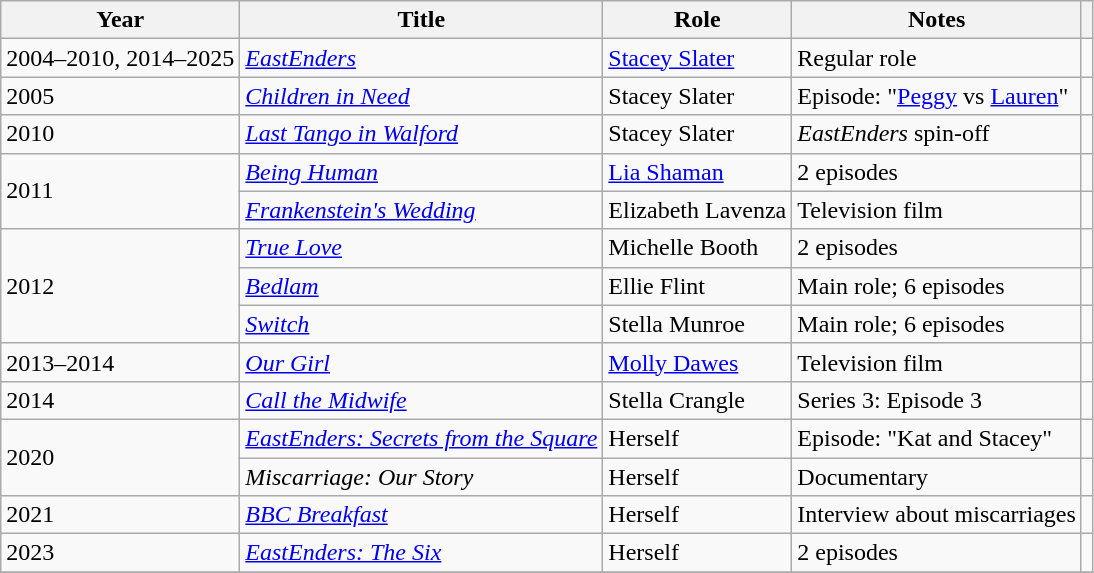<table class="wikitable">
<tr>
<th>Year</th>
<th>Title</th>
<th>Role</th>
<th>Notes</th>
<th></th>
</tr>
<tr>
<td>2004–2010, 2014–2025</td>
<td><em><a href='#'>EastEnders</a></em></td>
<td><a href='#'>Stacey Slater</a></td>
<td>Regular role</td>
<td align="center"></td>
</tr>
<tr>
<td>2005</td>
<td><em><a href='#'>Children in Need</a></em></td>
<td>Stacey Slater</td>
<td>Episode: "<a href='#'>Peggy</a> vs <a href='#'>Lauren</a>"</td>
<td align="center"></td>
</tr>
<tr>
<td>2010</td>
<td><em><a href='#'>Last Tango in Walford</a></em></td>
<td>Stacey Slater</td>
<td><em>EastEnders</em> spin-off</td>
<td align="center"></td>
</tr>
<tr>
<td rowspan="2">2011</td>
<td><em><a href='#'>Being Human</a></em></td>
<td><a href='#'>Lia Shaman</a></td>
<td>2 episodes</td>
<td align="center"></td>
</tr>
<tr>
<td><em><a href='#'>Frankenstein's Wedding</a></em></td>
<td>Elizabeth Lavenza</td>
<td>Television film</td>
<td align="center"></td>
</tr>
<tr>
<td rowspan="3">2012</td>
<td><em><a href='#'>True Love</a></em></td>
<td>Michelle Booth</td>
<td>2 episodes</td>
<td align="center"></td>
</tr>
<tr>
<td><em><a href='#'>Bedlam</a></em></td>
<td>Ellie Flint</td>
<td>Main role; 6 episodes</td>
<td align="center"></td>
</tr>
<tr>
<td><em><a href='#'>Switch</a></em></td>
<td>Stella Munroe</td>
<td>Main role; 6 episodes</td>
<td align="center"></td>
</tr>
<tr>
<td>2013–2014</td>
<td><em><a href='#'>Our Girl</a></em></td>
<td><a href='#'>Molly Dawes</a></td>
<td>Television film</td>
<td align="center"></td>
</tr>
<tr>
<td>2014</td>
<td><em><a href='#'>Call the Midwife</a></em></td>
<td>Stella Crangle</td>
<td>Series 3: Episode 3</td>
<td align="center"></td>
</tr>
<tr>
<td rowspan="2">2020</td>
<td><em><a href='#'>EastEnders: Secrets from the Square</a></em></td>
<td>Herself</td>
<td>Episode: "Kat and Stacey"</td>
<td align="center"></td>
</tr>
<tr>
<td><em>Miscarriage: Our Story</em></td>
<td>Herself</td>
<td>Documentary</td>
<td align="center"></td>
</tr>
<tr>
<td>2021</td>
<td><em><a href='#'>BBC Breakfast</a></em></td>
<td>Herself</td>
<td>Interview about miscarriages</td>
<td align="center"></td>
</tr>
<tr>
<td>2023</td>
<td><em><a href='#'>EastEnders: The Six</a></em></td>
<td>Herself</td>
<td>2 episodes</td>
<td align="center"></td>
</tr>
<tr>
</tr>
</table>
